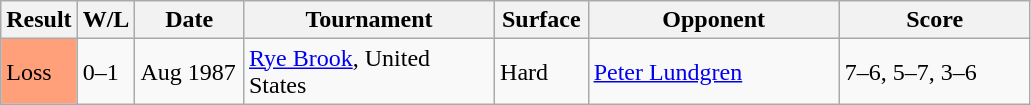<table class="sortable wikitable">
<tr>
<th style="width:40px">Result</th>
<th style="width:30px" class="unsortable">W/L</th>
<th style="width:65px">Date</th>
<th style="width:160px">Tournament</th>
<th style="width:55px">Surface</th>
<th style="width:160px">Opponent</th>
<th style="width:120px" class="unsortable">Score</th>
</tr>
<tr>
<td style="background:#ffa07a;">Loss</td>
<td>0–1</td>
<td>Aug 1987</td>
<td><a href='#'>Rye Brook</a>, United States</td>
<td>Hard</td>
<td> <a href='#'>Peter Lundgren</a></td>
<td>7–6, 5–7, 3–6</td>
</tr>
</table>
